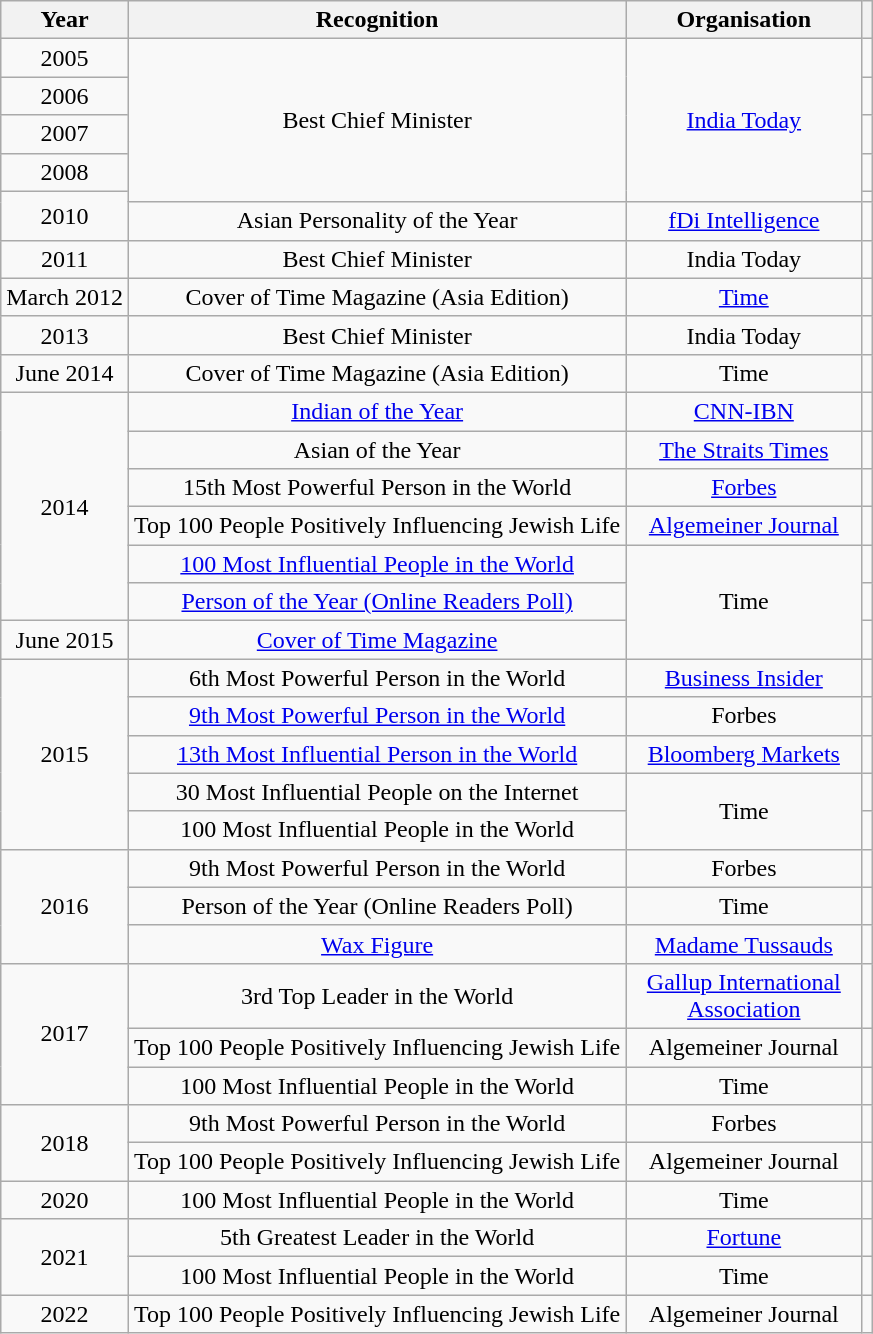<table class="wikitable sortable" style="text-align:center;">
<tr>
<th>Year</th>
<th>Recognition</th>
<th width="150px">Organisation</th>
<th></th>
</tr>
<tr>
<td>2005</td>
<td rowspan="5">Best Chief Minister</td>
<td rowspan="5"><a href='#'>India Today</a></td>
<td></td>
</tr>
<tr>
<td>2006</td>
<td></td>
</tr>
<tr>
<td>2007</td>
<td></td>
</tr>
<tr>
<td>2008</td>
<td></td>
</tr>
<tr>
<td rowspan="2">2010</td>
<td></td>
</tr>
<tr>
<td>Asian Personality of the Year</td>
<td><a href='#'>fDi Intelligence</a></td>
<td></td>
</tr>
<tr>
<td>2011</td>
<td>Best Chief Minister</td>
<td>India Today</td>
<td></td>
</tr>
<tr>
<td>March 2012</td>
<td>Cover of Time Magazine (Asia Edition)</td>
<td><a href='#'>Time</a></td>
<td></td>
</tr>
<tr>
<td>2013</td>
<td>Best Chief Minister</td>
<td>India Today</td>
<td></td>
</tr>
<tr>
<td>June 2014</td>
<td>Cover of Time Magazine (Asia Edition)</td>
<td>Time</td>
<td></td>
</tr>
<tr>
<td rowspan="6">2014</td>
<td><a href='#'>Indian of the Year</a></td>
<td><a href='#'>CNN-IBN</a></td>
<td></td>
</tr>
<tr>
<td>Asian of the Year</td>
<td><a href='#'>The Straits Times</a></td>
<td></td>
</tr>
<tr>
<td>15th Most Powerful Person in the World</td>
<td><a href='#'>Forbes</a></td>
<td></td>
</tr>
<tr>
<td>Top 100 People Positively Influencing Jewish Life</td>
<td><a href='#'>Algemeiner Journal</a></td>
<td></td>
</tr>
<tr>
<td><a href='#'>100 Most Influential People in the World</a></td>
<td rowspan="3">Time</td>
<td></td>
</tr>
<tr>
<td><a href='#'>Person of the Year (Online Readers Poll)</a></td>
<td></td>
</tr>
<tr>
<td>June 2015</td>
<td><a href='#'>Cover of Time Magazine</a></td>
<td></td>
</tr>
<tr>
<td rowspan="5">2015</td>
<td>6th Most Powerful Person in the World</td>
<td><a href='#'>Business Insider</a></td>
<td></td>
</tr>
<tr>
<td><a href='#'>9th Most Powerful Person in the World</a></td>
<td>Forbes</td>
<td></td>
</tr>
<tr>
<td><a href='#'>13th Most Influential Person in the World</a></td>
<td><a href='#'>Bloomberg Markets</a></td>
<td></td>
</tr>
<tr>
<td>30 Most Influential People on the Internet</td>
<td rowspan="2">Time</td>
<td></td>
</tr>
<tr>
<td>100 Most Influential People in the World</td>
<td></td>
</tr>
<tr>
<td rowspan="3">2016</td>
<td>9th Most Powerful Person in the World</td>
<td>Forbes</td>
<td></td>
</tr>
<tr>
<td>Person of the Year (Online Readers Poll)</td>
<td>Time</td>
<td></td>
</tr>
<tr>
<td><a href='#'>Wax Figure</a></td>
<td><a href='#'>Madame Tussauds</a></td>
<td></td>
</tr>
<tr>
<td rowspan="3">2017</td>
<td>3rd Top Leader in the World</td>
<td><a href='#'>Gallup International Association</a></td>
<td></td>
</tr>
<tr>
<td>Top 100 People Positively Influencing Jewish Life</td>
<td>Algemeiner Journal</td>
<td></td>
</tr>
<tr>
<td>100 Most Influential People in the World</td>
<td>Time</td>
<td></td>
</tr>
<tr>
<td rowspan="2">2018</td>
<td>9th Most Powerful Person in the World</td>
<td>Forbes</td>
<td></td>
</tr>
<tr>
<td>Top 100 People Positively Influencing Jewish Life</td>
<td>Algemeiner Journal</td>
<td></td>
</tr>
<tr>
<td>2020</td>
<td>100 Most Influential People in the World</td>
<td>Time</td>
<td></td>
</tr>
<tr>
<td rowspan="2">2021</td>
<td>5th Greatest Leader in the World</td>
<td><a href='#'>Fortune</a></td>
<td></td>
</tr>
<tr>
<td>100 Most Influential People in the World</td>
<td>Time</td>
<td></td>
</tr>
<tr>
<td>2022</td>
<td>Top 100 People Positively Influencing Jewish Life</td>
<td>Algemeiner Journal</td>
<td></td>
</tr>
</table>
